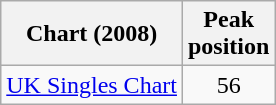<table class="wikitable sortable">
<tr>
<th>Chart (2008)</th>
<th>Peak<br>position</th>
</tr>
<tr>
<td><a href='#'>UK Singles Chart</a></td>
<td align="center">56</td>
</tr>
</table>
